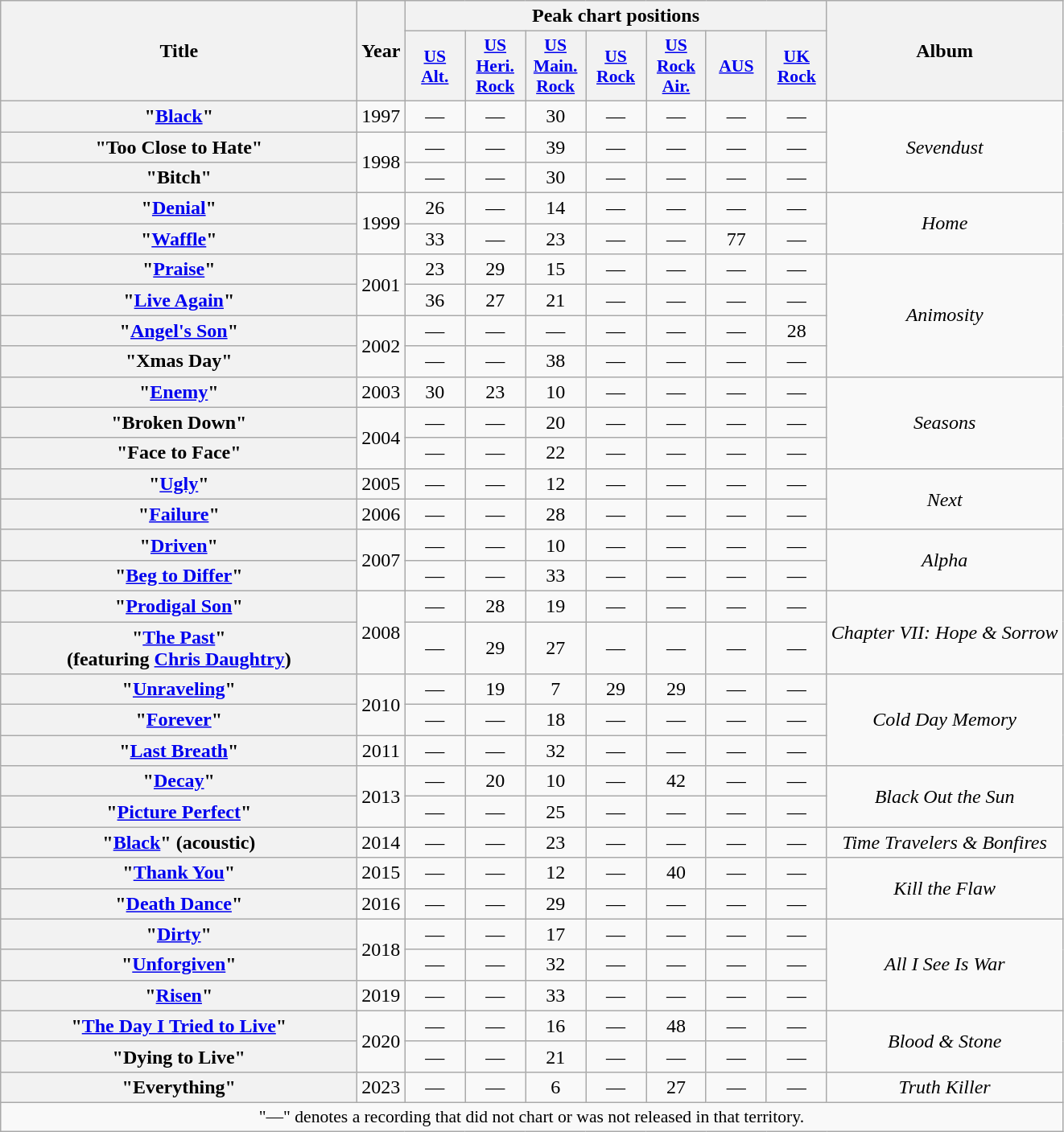<table class="wikitable plainrowheaders" style="text-align:center;">
<tr>
<th scope="col" rowspan="2" style="width:18em;">Title</th>
<th scope="col" rowspan="2">Year</th>
<th scope="col" colspan="7">Peak chart positions</th>
<th scope="col" rowspan="2">Album</th>
</tr>
<tr>
<th scope="col" style="width:3em;font-size:90%;"><a href='#'>US<br>Alt.</a><br></th>
<th scope="col" style="width:3em;font-size:90%;"><a href='#'>US<br>Heri.<br>Rock</a><br></th>
<th scope="col" style="width:3em;font-size:90%;"><a href='#'>US<br>Main.<br>Rock</a><br></th>
<th scope="col" style="width:3em;font-size:90%;"><a href='#'>US<br>Rock</a><br></th>
<th scope="col" style="width:3em;font-size:90%;"><a href='#'>US<br>Rock<br>Air.</a><br></th>
<th scope="col" style="width:3em;font-size:90%;"><a href='#'>AUS</a><br></th>
<th scope="col" style="width:3em;font-size:90%;"><a href='#'>UK<br>Rock</a><br></th>
</tr>
<tr>
<th scope="row">"<a href='#'>Black</a>"</th>
<td>1997</td>
<td>—</td>
<td>—</td>
<td>30</td>
<td>—</td>
<td>—</td>
<td>—</td>
<td>—</td>
<td rowspan="3"><em>Sevendust</em></td>
</tr>
<tr>
<th scope="row">"Too Close to Hate"</th>
<td rowspan="2">1998</td>
<td>—</td>
<td>—</td>
<td>39</td>
<td>—</td>
<td>—</td>
<td>—</td>
<td>—</td>
</tr>
<tr>
<th scope="row">"Bitch"</th>
<td>—</td>
<td>—</td>
<td>30</td>
<td>—</td>
<td>—</td>
<td>—</td>
<td>—</td>
</tr>
<tr>
<th scope="row">"<a href='#'>Denial</a>"</th>
<td rowspan="2">1999</td>
<td>26</td>
<td>—</td>
<td>14</td>
<td>—</td>
<td>—</td>
<td>—</td>
<td>—</td>
<td rowspan="2"><em>Home</em></td>
</tr>
<tr>
<th scope="row">"<a href='#'>Waffle</a>"</th>
<td>33</td>
<td>—</td>
<td>23</td>
<td>—</td>
<td>—</td>
<td>77</td>
<td>—</td>
</tr>
<tr>
<th scope="row">"<a href='#'>Praise</a>"</th>
<td rowspan="2">2001</td>
<td>23</td>
<td>29</td>
<td>15</td>
<td>—</td>
<td>—</td>
<td>—</td>
<td>—</td>
<td rowspan="4"><em>Animosity</em></td>
</tr>
<tr>
<th scope="row">"<a href='#'>Live Again</a>"</th>
<td>36</td>
<td>27</td>
<td>21</td>
<td>—</td>
<td>—</td>
<td>—</td>
<td>—</td>
</tr>
<tr>
<th scope="row">"<a href='#'>Angel's Son</a>"</th>
<td rowspan="2">2002</td>
<td>—</td>
<td>—</td>
<td>—</td>
<td>—</td>
<td>—</td>
<td>—</td>
<td>28</td>
</tr>
<tr>
<th scope="row">"Xmas Day"</th>
<td>—</td>
<td>—</td>
<td>38</td>
<td>—</td>
<td>—</td>
<td>—</td>
<td>—</td>
</tr>
<tr>
<th scope="row">"<a href='#'>Enemy</a>"</th>
<td>2003</td>
<td>30</td>
<td>23</td>
<td>10</td>
<td>—</td>
<td>—</td>
<td>—</td>
<td>—</td>
<td rowspan="3"><em>Seasons</em></td>
</tr>
<tr>
<th scope="row">"Broken Down"</th>
<td rowspan="2">2004</td>
<td>—</td>
<td>—</td>
<td>20</td>
<td>—</td>
<td>—</td>
<td>—</td>
<td>—</td>
</tr>
<tr>
<th scope="row">"Face to Face"</th>
<td>—</td>
<td>—</td>
<td>22</td>
<td>—</td>
<td>—</td>
<td>—</td>
<td>—</td>
</tr>
<tr>
<th scope="row">"<a href='#'>Ugly</a>"</th>
<td>2005</td>
<td>—</td>
<td>—</td>
<td>12</td>
<td>—</td>
<td>—</td>
<td>—</td>
<td>—</td>
<td rowspan="2"><em>Next</em></td>
</tr>
<tr>
<th scope="row">"<a href='#'>Failure</a>"</th>
<td>2006</td>
<td>—</td>
<td>—</td>
<td>28</td>
<td>—</td>
<td>—</td>
<td>—</td>
<td>—</td>
</tr>
<tr>
<th scope="row">"<a href='#'>Driven</a>"</th>
<td rowspan="2">2007</td>
<td>—</td>
<td>—</td>
<td>10</td>
<td>—</td>
<td>—</td>
<td>—</td>
<td>—</td>
<td rowspan="2"><em>Alpha</em></td>
</tr>
<tr>
<th scope="row">"<a href='#'>Beg to Differ</a>"</th>
<td>—</td>
<td>—</td>
<td>33</td>
<td>—</td>
<td>—</td>
<td>—</td>
<td>—</td>
</tr>
<tr>
<th scope="row">"<a href='#'>Prodigal Son</a>"</th>
<td rowspan="2">2008</td>
<td>—</td>
<td>28</td>
<td>19</td>
<td>—</td>
<td>—</td>
<td>—</td>
<td>—</td>
<td rowspan="2"><em>Chapter VII: Hope & Sorrow</em></td>
</tr>
<tr>
<th scope="row">"<a href='#'>The Past</a>"<br><span>(featuring <a href='#'>Chris Daughtry</a>)</span></th>
<td>—</td>
<td>29</td>
<td>27</td>
<td>—</td>
<td>—</td>
<td>—</td>
<td>—</td>
</tr>
<tr>
<th scope="row">"<a href='#'>Unraveling</a>"</th>
<td rowspan="2">2010</td>
<td>—</td>
<td>19</td>
<td>7</td>
<td>29</td>
<td>29</td>
<td>—</td>
<td>—</td>
<td rowspan="3"><em>Cold Day Memory</em></td>
</tr>
<tr>
<th scope="row">"<a href='#'>Forever</a>"</th>
<td>—</td>
<td>—</td>
<td>18</td>
<td>—</td>
<td>—</td>
<td>—</td>
<td>—</td>
</tr>
<tr>
<th scope="row">"<a href='#'>Last Breath</a>"</th>
<td>2011</td>
<td>—</td>
<td>—</td>
<td>32</td>
<td>—</td>
<td>—</td>
<td>—</td>
<td>—</td>
</tr>
<tr>
<th scope="row">"<a href='#'>Decay</a>"</th>
<td rowspan="2">2013</td>
<td>—</td>
<td>20</td>
<td>10</td>
<td>—</td>
<td>42</td>
<td>—</td>
<td>—</td>
<td rowspan="2"><em>Black Out the Sun</em></td>
</tr>
<tr>
<th scope="row">"<a href='#'>Picture Perfect</a>"</th>
<td>—</td>
<td>—</td>
<td>25</td>
<td>—</td>
<td>—</td>
<td>—</td>
<td>—</td>
</tr>
<tr>
<th scope="row">"<a href='#'>Black</a>" (acoustic)</th>
<td>2014</td>
<td>—</td>
<td>—</td>
<td>23</td>
<td>—</td>
<td>—</td>
<td>—</td>
<td>—</td>
<td><em>Time Travelers & Bonfires</em></td>
</tr>
<tr>
<th scope="row">"<a href='#'>Thank You</a>"</th>
<td>2015</td>
<td>—</td>
<td>—</td>
<td>12</td>
<td>—</td>
<td>40</td>
<td>—</td>
<td>—</td>
<td rowspan="2"><em>Kill the Flaw</em></td>
</tr>
<tr>
<th scope="row">"<a href='#'>Death Dance</a>"</th>
<td>2016</td>
<td>—</td>
<td>—</td>
<td>29</td>
<td>—</td>
<td>—</td>
<td>—</td>
<td>—</td>
</tr>
<tr>
<th scope="row">"<a href='#'>Dirty</a>"</th>
<td rowspan="2">2018</td>
<td>—</td>
<td>—</td>
<td>17</td>
<td>—</td>
<td>—</td>
<td>—</td>
<td>—</td>
<td rowspan="3"><em>All I See Is War</em></td>
</tr>
<tr>
<th scope="row">"<a href='#'>Unforgiven</a>"</th>
<td>—</td>
<td>—</td>
<td>32</td>
<td>—</td>
<td>—</td>
<td>—</td>
<td>—</td>
</tr>
<tr>
<th scope="row">"<a href='#'>Risen</a>"</th>
<td>2019</td>
<td>—</td>
<td>—</td>
<td>33</td>
<td>—</td>
<td>—</td>
<td>—</td>
<td>—</td>
</tr>
<tr>
<th scope="row">"<a href='#'>The Day I Tried to Live</a>"</th>
<td rowspan="2">2020</td>
<td>—</td>
<td>—</td>
<td>16</td>
<td>—</td>
<td>48</td>
<td>—</td>
<td>—</td>
<td rowspan="2"><em>Blood & Stone</em></td>
</tr>
<tr>
<th scope="row">"Dying to Live"</th>
<td>—</td>
<td>—</td>
<td>21</td>
<td>—</td>
<td>—</td>
<td>—</td>
<td>—</td>
</tr>
<tr>
<th scope="row">"Everything"</th>
<td>2023</td>
<td>—</td>
<td>—</td>
<td>6</td>
<td>—</td>
<td>27</td>
<td>—</td>
<td>—</td>
<td><em>Truth Killer</em></td>
</tr>
<tr>
<td colspan="10" style="font-size:90%">"—" denotes a recording that did not chart or was not released in that territory.</td>
</tr>
</table>
